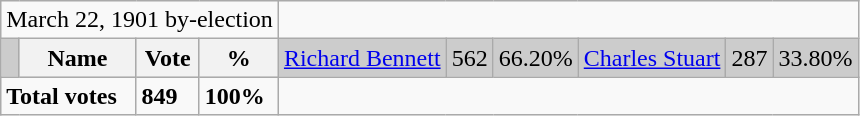<table class="wikitable">
<tr>
<td colspan=4 align=center>March 22, 1901 by-election</td>
</tr>
<tr bgcolor="CCCCCC">
<td></td>
<th>Name</th>
<th>Vote</th>
<th>%<br></th>
<td><a href='#'>Richard Bennett</a></td>
<td>562</td>
<td>66.20%<br></td>
<td><a href='#'>Charles Stuart</a></td>
<td>287</td>
<td>33.80%</td>
</tr>
<tr>
<td colspan=2><strong>Total votes</strong></td>
<td><strong>849</strong></td>
<td><strong>100%</strong></td>
</tr>
</table>
